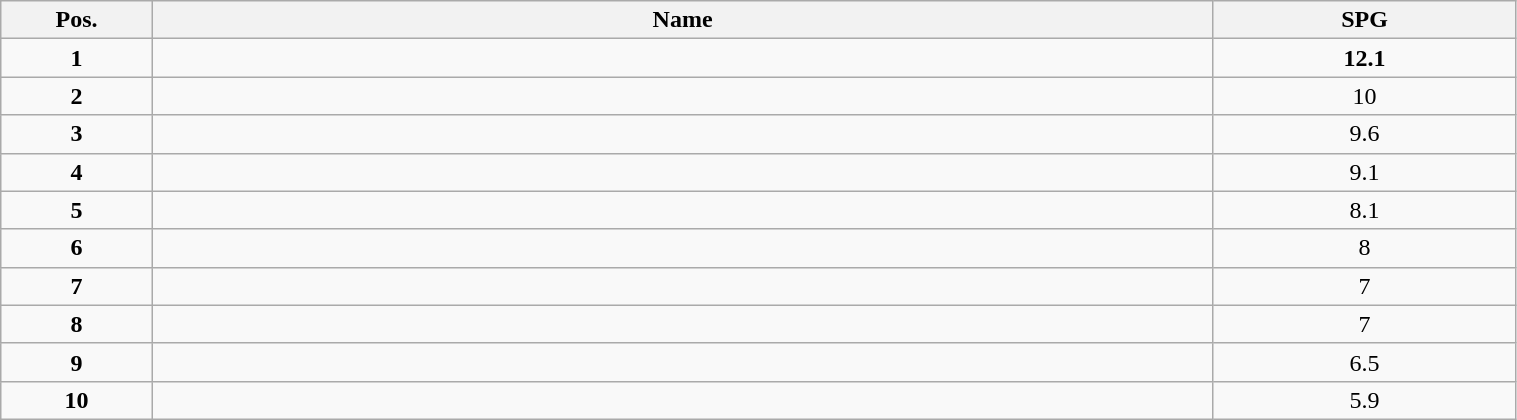<table class="wikitable" style="width:80%;">
<tr>
<th style="width:10%;">Pos.</th>
<th style="width:70%;">Name</th>
<th style="width:20%;">SPG</th>
</tr>
<tr>
<td align=center><strong>1</strong></td>
<td><strong></strong></td>
<td align=center><strong>12.1</strong></td>
</tr>
<tr>
<td align=center><strong>2</strong></td>
<td></td>
<td align=center>10</td>
</tr>
<tr>
<td align=center><strong>3</strong></td>
<td></td>
<td align=center>9.6</td>
</tr>
<tr>
<td align=center><strong>4</strong></td>
<td></td>
<td align=center>9.1</td>
</tr>
<tr>
<td align=center><strong>5</strong></td>
<td></td>
<td align=center>8.1</td>
</tr>
<tr>
<td align=center><strong>6</strong></td>
<td></td>
<td align=center>8</td>
</tr>
<tr>
<td align=center><strong>7</strong></td>
<td></td>
<td align=center>7</td>
</tr>
<tr>
<td align=center><strong>8</strong></td>
<td></td>
<td align=center>7</td>
</tr>
<tr>
<td align=center><strong>9</strong></td>
<td></td>
<td align=center>6.5</td>
</tr>
<tr>
<td align=center><strong>10</strong></td>
<td></td>
<td align=center>5.9</td>
</tr>
</table>
